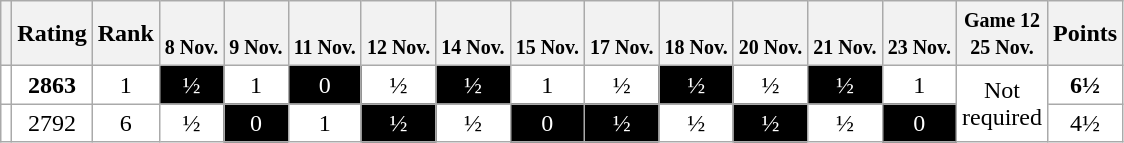<table class="wikitable" style="text-align:center; background:white; color:black">
<tr>
<th></th>
<th>Rating</th>
<th>Rank</th>
<th><small><br>8 Nov.</small></th>
<th><small><br>9 Nov.</small></th>
<th><small><br>11 Nov.</small></th>
<th><small><br>12 Nov.</small></th>
<th><small><br>14 Nov.</small></th>
<th><small><br>15 Nov.</small></th>
<th><small><br>17 Nov.</small></th>
<th><small><br>18 Nov.</small></th>
<th><small><br>20 Nov.</small></th>
<th><small><br>21 Nov.</small></th>
<th><small><br>23 Nov.</small></th>
<th><small>Game 12<br>25 Nov.</small></th>
<th>Points</th>
</tr>
<tr>
<td align=left><strong></strong></td>
<td><strong>2863</strong></td>
<td>1</td>
<td style="background:black; color:white">½</td>
<td>1</td>
<td style="background:black; color:white">0</td>
<td>½</td>
<td style="background:black; color:white">½</td>
<td>1</td>
<td>½</td>
<td style="background:black; color:white">½</td>
<td>½</td>
<td style="background:black; color:white">½</td>
<td>1</td>
<td rowspan="2">Not<br>required</td>
<td><strong>6½</strong></td>
</tr>
<tr>
<td align=left></td>
<td>2792</td>
<td>6</td>
<td>½</td>
<td style="background:black; color:white">0</td>
<td>1</td>
<td style="background:black; color:white">½</td>
<td>½</td>
<td style="background:black; color:white">0</td>
<td style="background:black; color:white">½</td>
<td>½</td>
<td style="background:black; color:white">½</td>
<td>½</td>
<td style="background:black; color:white">0</td>
<td>4½</td>
</tr>
</table>
